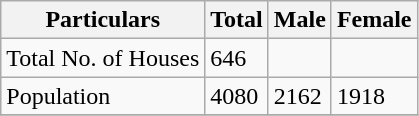<table class="wikitable sortable">
<tr>
<th>Particulars</th>
<th>Total</th>
<th>Male</th>
<th>Female</th>
</tr>
<tr>
<td>Total No. of Houses</td>
<td>646</td>
<td></td>
<td></td>
</tr>
<tr>
<td>Population</td>
<td>4080</td>
<td>2162</td>
<td>1918</td>
</tr>
<tr>
</tr>
</table>
